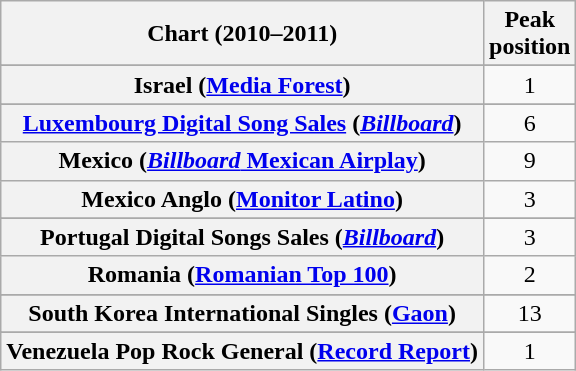<table class="wikitable plainrowheaders sortable" style="text-align:center">
<tr>
<th scope="col">Chart (2010–2011)</th>
<th scope="col">Peak<br>position</th>
</tr>
<tr>
</tr>
<tr>
</tr>
<tr>
</tr>
<tr>
</tr>
<tr>
</tr>
<tr>
</tr>
<tr>
</tr>
<tr>
</tr>
<tr>
</tr>
<tr>
</tr>
<tr>
</tr>
<tr>
</tr>
<tr>
</tr>
<tr>
</tr>
<tr>
</tr>
<tr>
<th scope="row">Israel (<a href='#'>Media Forest</a>)</th>
<td>1</td>
</tr>
<tr>
</tr>
<tr>
</tr>
<tr>
<th scope="row"><a href='#'>Luxembourg Digital Song Sales</a> (<em><a href='#'>Billboard</a></em>)</th>
<td>6</td>
</tr>
<tr>
<th scope="row">Mexico (<a href='#'><em>Billboard</em> Mexican Airplay</a>)</th>
<td>9</td>
</tr>
<tr>
<th scope="row">Mexico Anglo (<a href='#'>Monitor Latino</a>)</th>
<td>3</td>
</tr>
<tr>
</tr>
<tr>
</tr>
<tr>
</tr>
<tr>
</tr>
<tr>
</tr>
<tr>
<th scope="row">Portugal Digital Songs Sales (<em><a href='#'>Billboard</a></em>)</th>
<td>3</td>
</tr>
<tr>
<th scope="row">Romania (<a href='#'>Romanian Top 100</a>)</th>
<td>2</td>
</tr>
<tr>
</tr>
<tr>
</tr>
<tr>
</tr>
<tr>
<th scope="row">South Korea International Singles (<a href='#'>Gaon</a>)</th>
<td>13</td>
</tr>
<tr>
</tr>
<tr>
</tr>
<tr>
</tr>
<tr>
</tr>
<tr>
</tr>
<tr>
</tr>
<tr>
</tr>
<tr>
</tr>
<tr>
</tr>
<tr>
</tr>
<tr>
</tr>
<tr>
</tr>
<tr>
<th scope="row">Venezuela Pop Rock General (<a href='#'>Record Report</a>)</th>
<td>1</td>
</tr>
</table>
